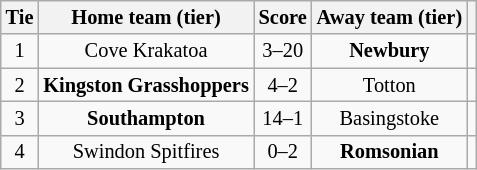<table class="wikitable" style="text-align:center; font-size:85%">
<tr>
<th>Tie</th>
<th>Home team (tier)</th>
<th>Score</th>
<th>Away team (tier)</th>
<th></th>
</tr>
<tr>
<td align="center">1</td>
<td>Cove Krakatoa</td>
<td align="center">3–20</td>
<td><strong>Newbury</strong></td>
<td></td>
</tr>
<tr>
<td align="center">2</td>
<td><strong>Kingston Grasshoppers</strong></td>
<td align="center">4–2</td>
<td>Totton</td>
<td></td>
</tr>
<tr>
<td align="center">3</td>
<td><strong>Southampton</strong></td>
<td align="center">14–1</td>
<td>Basingstoke</td>
<td></td>
</tr>
<tr>
<td align="center">4</td>
<td>Swindon Spitfires</td>
<td align="center">0–2</td>
<td><strong>Romsonian</strong></td>
<td></td>
</tr>
</table>
